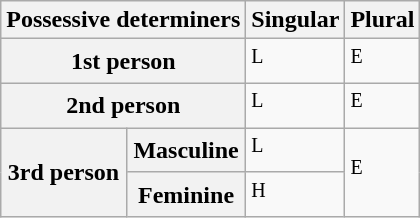<table class="wikitable mw-collapsible">
<tr>
<th colspan="2">Possessive determiners</th>
<th>Singular</th>
<th>Plural</th>
</tr>
<tr>
<th colspan="2">1st person</th>
<td><sup>L</sup></td>
<td><sup>E</sup></td>
</tr>
<tr>
<th colspan="2">2nd person</th>
<td><sup>L</sup></td>
<td><sup>E</sup></td>
</tr>
<tr>
<th rowspan="2">3rd person</th>
<th>Masculine</th>
<td><sup>L</sup></td>
<td rowspan="2"><sup>E</sup></td>
</tr>
<tr>
<th>Feminine</th>
<td><sup>H</sup></td>
</tr>
</table>
